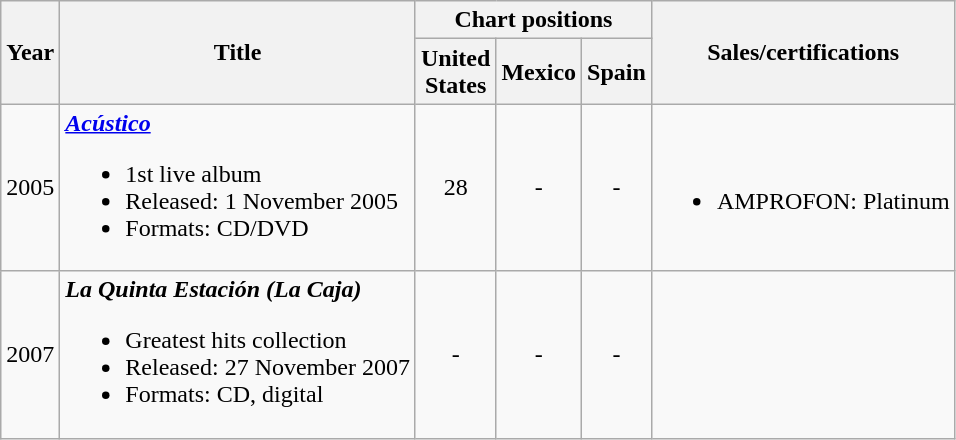<table class="wikitable">
<tr>
<th rowspan="2">Year</th>
<th rowspan="2">Title</th>
<th colspan="3">Chart positions</th>
<th rowspan="2">Sales/certifications</th>
</tr>
<tr>
<th width="20">United States</th>
<th width="20">Mexico</th>
<th width="20">Spain</th>
</tr>
<tr>
<td>2005</td>
<td><strong><em><a href='#'>Acústico</a></em></strong><br><ul><li>1st live album</li><li>Released: 1 November 2005</li><li>Formats: CD/DVD</li></ul></td>
<td align="center">28</td>
<td align="center">-</td>
<td align="center">-</td>
<td><br><ul><li>AMPROFON: Platinum</li></ul></td>
</tr>
<tr>
<td>2007</td>
<td><strong><em>La Quinta Estación (La Caja)</em></strong><br><ul><li>Greatest hits collection</li><li>Released: 27 November 2007</li><li>Formats: CD, digital</li></ul></td>
<td align="center">-</td>
<td align="center">-</td>
<td align="center">-</td>
<td></td>
</tr>
</table>
